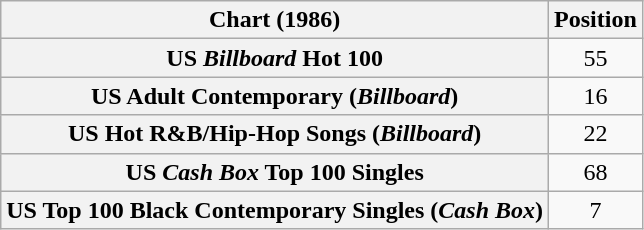<table class="wikitable sortable plainrowheaders" style="text-align:center">
<tr>
<th scope="col">Chart (1986)</th>
<th scope="col">Position</th>
</tr>
<tr>
<th scope="row">US <em>Billboard</em> Hot 100</th>
<td>55</td>
</tr>
<tr>
<th scope="row">US Adult Contemporary (<em>Billboard</em>)</th>
<td>16</td>
</tr>
<tr>
<th scope="row">US Hot R&B/Hip-Hop Songs (<em>Billboard</em>)</th>
<td>22</td>
</tr>
<tr>
<th scope="row">US <em>Cash Box</em> Top 100 Singles</th>
<td>68</td>
</tr>
<tr>
<th scope="row">US Top 100 Black Contemporary Singles (<em>Cash Box</em>)</th>
<td>7</td>
</tr>
</table>
